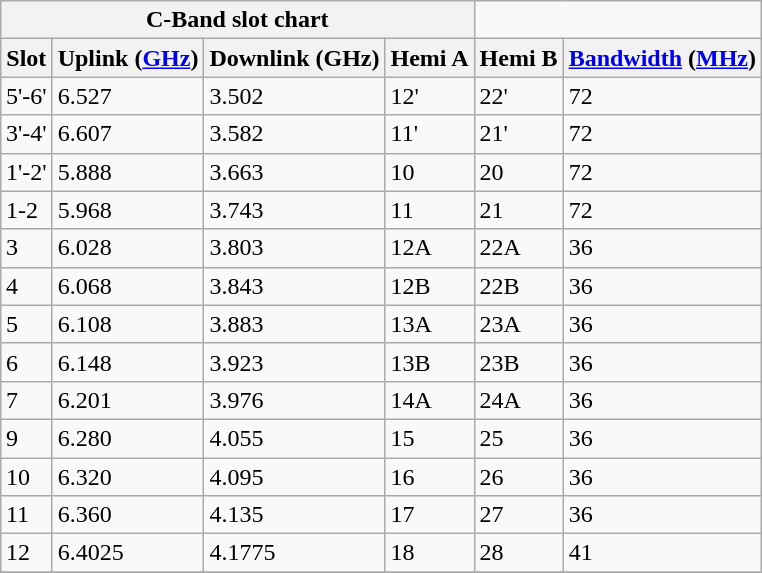<table class="wikitable collapsible collapsed" style="margin: 1em auto 1em auto;">
<tr>
<th colspan="4">C-Band slot chart</th>
</tr>
<tr>
<th>Slot</th>
<th>Uplink (<a href='#'>GHz</a>)</th>
<th>Downlink (GHz)</th>
<th>Hemi A</th>
<th>Hemi B</th>
<th><a href='#'>Bandwidth</a> (<a href='#'>MHz</a>)</th>
</tr>
<tr>
<td>5'-6'</td>
<td>6.527</td>
<td>3.502</td>
<td>12'</td>
<td>22'</td>
<td>72</td>
</tr>
<tr>
<td>3'-4'</td>
<td>6.607</td>
<td>3.582</td>
<td>11'</td>
<td>21'</td>
<td>72</td>
</tr>
<tr>
<td>1'-2'</td>
<td>5.888</td>
<td>3.663</td>
<td>10</td>
<td>20</td>
<td>72</td>
</tr>
<tr>
<td>1-2</td>
<td>5.968</td>
<td>3.743</td>
<td>11</td>
<td>21</td>
<td>72</td>
</tr>
<tr>
<td>3</td>
<td>6.028</td>
<td>3.803</td>
<td>12A</td>
<td>22A</td>
<td>36</td>
</tr>
<tr>
<td>4</td>
<td>6.068</td>
<td>3.843</td>
<td>12B</td>
<td>22B</td>
<td>36</td>
</tr>
<tr>
<td>5</td>
<td>6.108</td>
<td>3.883</td>
<td>13A</td>
<td>23A</td>
<td>36</td>
</tr>
<tr>
<td>6</td>
<td>6.148</td>
<td>3.923</td>
<td>13B</td>
<td>23B</td>
<td>36</td>
</tr>
<tr>
<td>7</td>
<td>6.201</td>
<td>3.976</td>
<td>14A</td>
<td>24A</td>
<td>36</td>
</tr>
<tr>
<td>9</td>
<td>6.280</td>
<td>4.055</td>
<td>15</td>
<td>25</td>
<td>36</td>
</tr>
<tr>
<td>10</td>
<td>6.320</td>
<td>4.095</td>
<td>16</td>
<td>26</td>
<td>36</td>
</tr>
<tr>
<td>11</td>
<td>6.360</td>
<td>4.135</td>
<td>17</td>
<td>27</td>
<td>36</td>
</tr>
<tr>
<td>12</td>
<td>6.4025</td>
<td>4.1775</td>
<td>18</td>
<td>28</td>
<td>41</td>
</tr>
<tr>
</tr>
</table>
